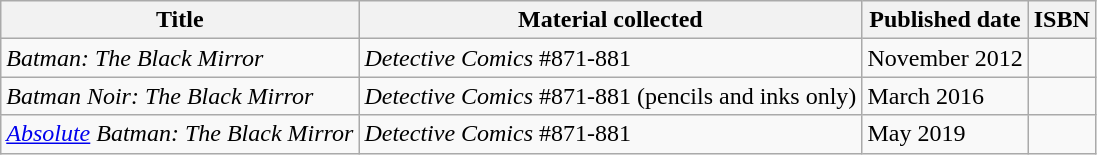<table class="wikitable">
<tr>
<th>Title</th>
<th>Material collected</th>
<th>Published date</th>
<th>ISBN</th>
</tr>
<tr>
<td><em>Batman: The Black Mirror</em></td>
<td><em>Detective Comics</em> #871-881</td>
<td>November 2012</td>
<td></td>
</tr>
<tr>
<td><em>Batman Noir: The Black Mirror</em></td>
<td><em>Detective Comics</em> #871-881 (pencils and inks only)</td>
<td>March 2016</td>
<td></td>
</tr>
<tr>
<td><em><a href='#'>Absolute</a> Batman: The Black Mirror</em></td>
<td><em>Detective Comics</em> #871-881</td>
<td>May 2019</td>
<td></td>
</tr>
</table>
